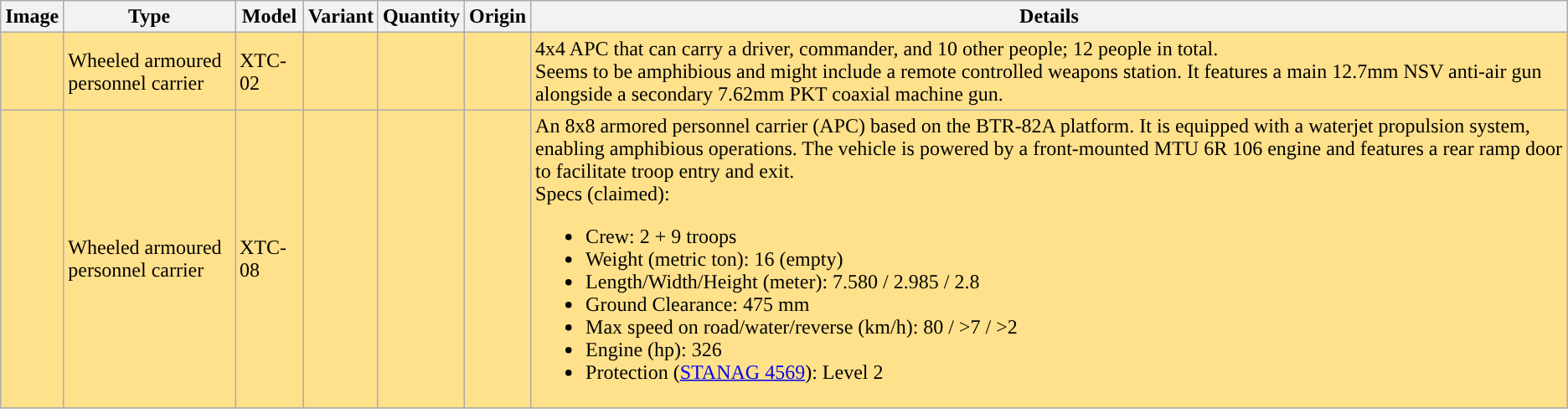<table class="wikitable">
<tr>
<th>Image</th>
<th>Type</th>
<th>Model</th>
<th>Variant</th>
<th>Quantity</th>
<th>Origin</th>
<th>Details</th>
</tr>
<tr>
<td style="background: #FFE18B"></td>
<td style="background: #FFE18B">Wheeled armoured personnel carrier</td>
<td style="background: #FFE18B">XTC-02</td>
<td style="background: #FFE18B"></td>
<td style="background: #FFE18B"></td>
<td style="background: #FFE18B"></td>
<td style="background: #FFE18B">4x4 APC that can carry a driver, commander, and 10 other people; 12 people in total.<br>Seems to be amphibious and might include a remote controlled weapons station. It features a main 12.7mm NSV anti-air gun alongside a secondary 7.62mm PKT coaxial machine gun.</td>
</tr>
<tr>
<td style="background: #FFE18B"></td>
<td style="background: #FFE18B">Wheeled armoured personnel carrier</td>
<td style="background: #FFE18B">XTC-08</td>
<td style="background: #FFE18B"></td>
<td style="background: #FFE18B"></td>
<td style="background: #FFE18B"></td>
<td style="background: #FFE18B">An 8x8 armored personnel carrier (APC) based on the BTR-82A platform. It is equipped with a waterjet propulsion system, enabling amphibious operations. The vehicle is powered by a front-mounted MTU 6R 106 engine and features a rear ramp door to facilitate troop entry and exit.<br>Specs (claimed):<ul><li>Crew: 2 + 9 troops</li><li>Weight (metric ton): 16 (empty)</li><li>Length/Width/Height (meter): 7.580 / 2.985 / 2.8</li><li>Ground Clearance: 475 mm</li><li>Max speed on road/water/reverse (km/h): 80 / >7 / >2</li><li>Engine (hp): 326</li><li>Protection (<a href='#'>STANAG 4569</a>): Level 2</li></ul></td>
</tr>
</table>
